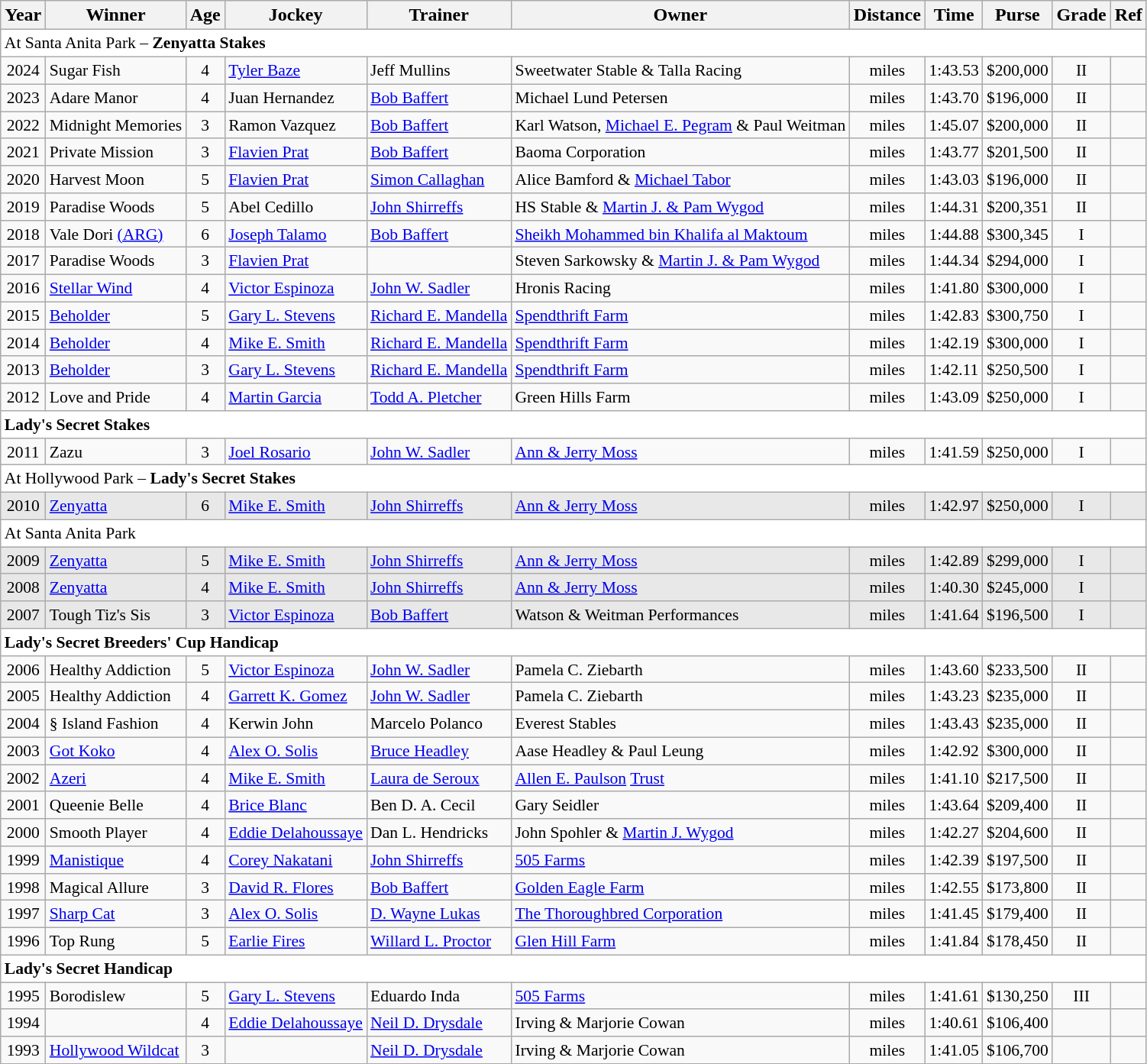<table class="wikitable sortable">
<tr>
<th>Year</th>
<th>Winner</th>
<th>Age</th>
<th>Jockey</th>
<th>Trainer</th>
<th>Owner</th>
<th>Distance</th>
<th>Time</th>
<th>Purse</th>
<th>Grade</th>
<th>Ref</th>
</tr>
<tr style="font-size:90%; background-color:white">
<td align="left" colspan=11>At Santa Anita Park – <strong>Zenyatta Stakes</strong></td>
</tr>
<tr style="font-size:90%;">
<td align=center>2024</td>
<td>Sugar Fish</td>
<td align=center>4</td>
<td><a href='#'>Tyler Baze</a></td>
<td>Jeff Mullins</td>
<td>Sweetwater Stable & Talla Racing</td>
<td align=center> miles</td>
<td align=center>1:43.53</td>
<td align=center>$200,000</td>
<td align=center>II</td>
<td></td>
</tr>
<tr style="font-size:90%;">
<td align=center>2023</td>
<td>Adare Manor</td>
<td align=center>4</td>
<td>Juan Hernandez</td>
<td><a href='#'>Bob Baffert</a></td>
<td>Michael Lund Petersen</td>
<td align=center> miles</td>
<td align=center>1:43.70</td>
<td align=center>$196,000</td>
<td align=center>II</td>
<td></td>
</tr>
<tr style="font-size:90%;">
<td align=center>2022</td>
<td>Midnight Memories</td>
<td align=center>3</td>
<td>Ramon Vazquez</td>
<td><a href='#'>Bob Baffert</a></td>
<td>Karl Watson, <a href='#'>Michael E. Pegram</a> & Paul Weitman</td>
<td align=center> miles</td>
<td align=center>1:45.07</td>
<td align=center>$200,000</td>
<td align=center>II</td>
<td></td>
</tr>
<tr style="font-size:90%;">
<td align=center>2021</td>
<td>Private Mission</td>
<td align=center>3</td>
<td><a href='#'>Flavien Prat</a></td>
<td><a href='#'>Bob Baffert</a></td>
<td>Baoma Corporation</td>
<td align=center> miles</td>
<td align=center>1:43.77</td>
<td align=center>$201,500</td>
<td align=center>II</td>
<td></td>
</tr>
<tr style="font-size:90%;">
<td align=center>2020</td>
<td>Harvest Moon</td>
<td align=center>5</td>
<td><a href='#'>Flavien Prat</a></td>
<td><a href='#'>Simon Callaghan</a></td>
<td>Alice Bamford & <a href='#'>Michael Tabor</a></td>
<td align=center> miles</td>
<td align=center>1:43.03</td>
<td align=center>$196,000</td>
<td align=center>II</td>
<td></td>
</tr>
<tr style="font-size:90%;">
<td align=center>2019</td>
<td>Paradise Woods</td>
<td align=center>5</td>
<td>Abel Cedillo</td>
<td><a href='#'>John Shirreffs</a></td>
<td>HS Stable & <a href='#'>Martin J. & Pam Wygod</a></td>
<td align=center> miles</td>
<td align=center>1:44.31</td>
<td align=center>$200,351</td>
<td align=center>II</td>
<td></td>
</tr>
<tr style="font-size:90%;">
<td align=center>2018</td>
<td>Vale Dori <a href='#'>(ARG)</a></td>
<td align=center>6</td>
<td><a href='#'>Joseph Talamo</a></td>
<td><a href='#'>Bob Baffert</a></td>
<td><a href='#'>Sheikh Mohammed bin Khalifa al Maktoum</a></td>
<td align=center> miles</td>
<td align=center>1:44.88</td>
<td align=center>$300,345</td>
<td align=center>I</td>
<td></td>
</tr>
<tr style="font-size:90%;">
<td align=center>2017</td>
<td>Paradise Woods</td>
<td align=center>3</td>
<td><a href='#'>Flavien Prat</a></td>
<td></td>
<td>Steven Sarkowsky & <a href='#'>Martin J. & Pam Wygod</a></td>
<td align=center> miles</td>
<td align=center>1:44.34</td>
<td align=center>$294,000</td>
<td align=center>I</td>
<td></td>
</tr>
<tr style="font-size:90%;">
<td align=center>2016</td>
<td><a href='#'>Stellar Wind</a></td>
<td align=center>4</td>
<td><a href='#'>Victor Espinoza</a></td>
<td><a href='#'>John W. Sadler</a></td>
<td>Hronis Racing</td>
<td align=center> miles</td>
<td align=center>1:41.80</td>
<td align=center>$300,000</td>
<td align=center>I</td>
<td></td>
</tr>
<tr style="font-size:90%;">
<td align=center>2015</td>
<td><a href='#'>Beholder</a></td>
<td align=center>5</td>
<td><a href='#'>Gary L. Stevens</a></td>
<td><a href='#'>Richard E. Mandella</a></td>
<td><a href='#'>Spendthrift Farm</a></td>
<td align=center> miles</td>
<td align=center>1:42.83</td>
<td align=center>$300,750</td>
<td align=center>I</td>
<td></td>
</tr>
<tr style="font-size:90%;">
<td align=center>2014</td>
<td><a href='#'>Beholder</a></td>
<td align=center>4</td>
<td><a href='#'>Mike E. Smith</a></td>
<td><a href='#'>Richard E. Mandella</a></td>
<td><a href='#'>Spendthrift Farm</a></td>
<td align=center> miles</td>
<td align=center>1:42.19</td>
<td align=center>$300,000</td>
<td align=center>I</td>
<td></td>
</tr>
<tr style="font-size:90%;">
<td align=center>2013</td>
<td><a href='#'>Beholder</a></td>
<td align=center>3</td>
<td><a href='#'>Gary L. Stevens</a></td>
<td><a href='#'>Richard E. Mandella</a></td>
<td><a href='#'>Spendthrift Farm</a></td>
<td align=center> miles</td>
<td align=center>1:42.11</td>
<td align=center>$250,500</td>
<td align=center>I</td>
<td></td>
</tr>
<tr style="font-size:90%;">
<td align=center>2012</td>
<td>Love and Pride</td>
<td align=center>4</td>
<td><a href='#'>Martin Garcia</a></td>
<td><a href='#'>Todd A. Pletcher</a></td>
<td>Green Hills Farm</td>
<td align=center> miles</td>
<td align=center>1:43.09</td>
<td align=center>$250,000</td>
<td align=center>I</td>
<td></td>
</tr>
<tr style="font-size:90%; background-color:white">
<td align="left" colspan=11><strong>Lady's Secret Stakes</strong></td>
</tr>
<tr style="font-size:90%;">
<td align=center>2011</td>
<td>Zazu</td>
<td align=center>3</td>
<td><a href='#'>Joel Rosario</a></td>
<td><a href='#'>John W. Sadler</a></td>
<td><a href='#'>Ann & Jerry Moss</a></td>
<td align=center> miles</td>
<td align=center>1:41.59</td>
<td align=center>$250,000</td>
<td align=center>I</td>
<td></td>
</tr>
<tr style="font-size:90%; background-color:white">
<td align="left" colspan=11>At Hollywood Park – <strong>Lady's Secret Stakes</strong></td>
</tr>
<tr style="font-size:90%; background-color:#E8E8E8">
<td align=center>2010</td>
<td><a href='#'>Zenyatta</a></td>
<td align=center>6</td>
<td><a href='#'>Mike E. Smith</a></td>
<td><a href='#'>John Shirreffs</a></td>
<td><a href='#'>Ann & Jerry Moss</a></td>
<td align=center> miles</td>
<td align=center>1:42.97</td>
<td align=center>$250,000</td>
<td align=center>I</td>
<td></td>
</tr>
<tr style="font-size:90%; background-color:white">
<td align="left" colspan=11>At Santa Anita Park</td>
</tr>
<tr style="font-size:90%; background-color:#E8E8E8">
<td align=center>2009</td>
<td><a href='#'>Zenyatta</a></td>
<td align=center>5</td>
<td><a href='#'>Mike E. Smith</a></td>
<td><a href='#'>John Shirreffs</a></td>
<td><a href='#'>Ann & Jerry Moss</a></td>
<td align=center> miles</td>
<td align=center>1:42.89</td>
<td align=center>$299,000</td>
<td align=center>I</td>
<td></td>
</tr>
<tr style="font-size:90%; background-color:#E8E8E8">
<td align=center>2008</td>
<td><a href='#'>Zenyatta</a></td>
<td align=center>4</td>
<td><a href='#'>Mike E. Smith</a></td>
<td><a href='#'>John Shirreffs</a></td>
<td><a href='#'>Ann & Jerry Moss</a></td>
<td align=center> miles</td>
<td align=center>1:40.30</td>
<td align=center>$245,000</td>
<td align=center>I</td>
<td></td>
</tr>
<tr style="font-size:90%; background-color:#E8E8E8">
<td align=center>2007</td>
<td>Tough Tiz's Sis</td>
<td align=center>3</td>
<td><a href='#'>Victor Espinoza</a></td>
<td><a href='#'>Bob Baffert</a></td>
<td>Watson & Weitman Performances</td>
<td align=center> miles</td>
<td align=center>1:41.64</td>
<td align=center>$196,500</td>
<td align=center>I</td>
<td></td>
</tr>
<tr style="font-size:90%; background-color:white">
<td align="left" colspan=11><strong>Lady's Secret Breeders' Cup Handicap</strong></td>
</tr>
<tr style="font-size:90%;">
<td align=center>2006</td>
<td>Healthy Addiction</td>
<td align=center>5</td>
<td><a href='#'>Victor Espinoza</a></td>
<td><a href='#'>John W. Sadler</a></td>
<td>Pamela C. Ziebarth</td>
<td align=center> miles</td>
<td align=center>1:43.60</td>
<td align=center>$233,500</td>
<td align=center>II</td>
<td></td>
</tr>
<tr style="font-size:90%;">
<td align=center>2005</td>
<td>Healthy Addiction</td>
<td align=center>4</td>
<td><a href='#'>Garrett K. Gomez</a></td>
<td><a href='#'>John W. Sadler</a></td>
<td>Pamela C. Ziebarth</td>
<td align=center> miles</td>
<td align=center>1:43.23</td>
<td align=center>$235,000</td>
<td align=center>II</td>
<td></td>
</tr>
<tr style="font-size:90%;">
<td align=center>2004</td>
<td>§ Island Fashion</td>
<td align=center>4</td>
<td>Kerwin John</td>
<td>Marcelo Polanco</td>
<td>Everest Stables</td>
<td align=center> miles</td>
<td align=center>1:43.43</td>
<td align=center>$235,000</td>
<td align=center>II</td>
<td></td>
</tr>
<tr style="font-size:90%;">
<td align=center>2003</td>
<td><a href='#'>Got Koko</a></td>
<td align=center>4</td>
<td><a href='#'>Alex O. Solis</a></td>
<td><a href='#'>Bruce Headley</a></td>
<td>Aase  Headley & Paul Leung</td>
<td align=center> miles</td>
<td align=center>1:42.92</td>
<td align=center>$300,000</td>
<td align=center>II</td>
<td></td>
</tr>
<tr style="font-size:90%;">
<td align=center>2002</td>
<td><a href='#'>Azeri</a></td>
<td align=center>4</td>
<td><a href='#'>Mike E. Smith</a></td>
<td><a href='#'>Laura de Seroux</a></td>
<td><a href='#'>Allen E. Paulson</a> <a href='#'>Trust</a></td>
<td align=center> miles</td>
<td align=center>1:41.10</td>
<td align=center>$217,500</td>
<td align=center>II</td>
<td></td>
</tr>
<tr style="font-size:90%;">
<td align=center>2001</td>
<td>Queenie Belle</td>
<td align=center>4</td>
<td><a href='#'>Brice Blanc</a></td>
<td>Ben D. A. Cecil</td>
<td>Gary Seidler</td>
<td align=center> miles</td>
<td align=center>1:43.64</td>
<td align=center>$209,400</td>
<td align=center>II</td>
<td></td>
</tr>
<tr style="font-size:90%;">
<td align=center>2000</td>
<td>Smooth Player</td>
<td align=center>4</td>
<td><a href='#'>Eddie Delahoussaye</a></td>
<td>Dan L. Hendricks</td>
<td>John Spohler & <a href='#'>Martin J. Wygod</a></td>
<td align=center> miles</td>
<td align=center>1:42.27</td>
<td align=center>$204,600</td>
<td align=center>II</td>
<td></td>
</tr>
<tr style="font-size:90%;">
<td align=center>1999</td>
<td><a href='#'>Manistique</a></td>
<td align=center>4</td>
<td><a href='#'>Corey Nakatani</a></td>
<td><a href='#'>John Shirreffs</a></td>
<td><a href='#'>505 Farms</a></td>
<td align=center> miles</td>
<td align=center>1:42.39</td>
<td align=center>$197,500</td>
<td align=center>II</td>
<td></td>
</tr>
<tr style="font-size:90%;">
<td align=center>1998</td>
<td>Magical Allure</td>
<td align=center>3</td>
<td><a href='#'>David R. Flores</a></td>
<td><a href='#'>Bob Baffert</a></td>
<td><a href='#'>Golden Eagle Farm</a></td>
<td align=center> miles</td>
<td align=center>1:42.55</td>
<td align=center>$173,800</td>
<td align=center>II</td>
<td></td>
</tr>
<tr style="font-size:90%;">
<td align=center>1997</td>
<td><a href='#'>Sharp Cat</a></td>
<td align=center>3</td>
<td><a href='#'>Alex O. Solis</a></td>
<td><a href='#'>D. Wayne Lukas</a></td>
<td><a href='#'>The Thoroughbred Corporation</a></td>
<td align=center> miles</td>
<td align=center>1:41.45</td>
<td align=center>$179,400</td>
<td align=center>II</td>
<td></td>
</tr>
<tr style="font-size:90%;">
<td align=center>1996</td>
<td>Top Rung</td>
<td align=center>5</td>
<td><a href='#'>Earlie Fires</a></td>
<td><a href='#'>Willard L. Proctor</a></td>
<td><a href='#'>Glen Hill Farm</a></td>
<td align=center> miles</td>
<td align=center>1:41.84</td>
<td align=center>$178,450</td>
<td align=center>II</td>
<td></td>
</tr>
<tr style="font-size:90%; background-color:white">
<td align="left" colspan=11><strong>Lady's Secret Handicap</strong></td>
</tr>
<tr style="font-size:90%;">
<td align=center>1995</td>
<td>Borodislew</td>
<td align=center>5</td>
<td><a href='#'>Gary L. Stevens</a></td>
<td>Eduardo Inda</td>
<td><a href='#'>505 Farms</a></td>
<td align=center> miles</td>
<td align=center>1:41.61</td>
<td align=center>$130,250</td>
<td align=center>III</td>
<td></td>
</tr>
<tr style="font-size:90%;">
<td align=center>1994</td>
<td></td>
<td align=center>4</td>
<td><a href='#'>Eddie Delahoussaye</a></td>
<td><a href='#'>Neil D. Drysdale</a></td>
<td>Irving & Marjorie Cowan</td>
<td align=center> miles</td>
<td align=center>1:40.61</td>
<td align=center>$106,400</td>
<td align=center></td>
<td></td>
</tr>
<tr style="font-size:90%;">
<td align=center>1993</td>
<td><a href='#'>Hollywood Wildcat</a></td>
<td align=center>3</td>
<td></td>
<td><a href='#'>Neil D. Drysdale</a></td>
<td>Irving & Marjorie Cowan</td>
<td align=center> miles</td>
<td align=center>1:41.05</td>
<td align=center>$106,700</td>
<td align=center></td>
<td></td>
</tr>
</table>
